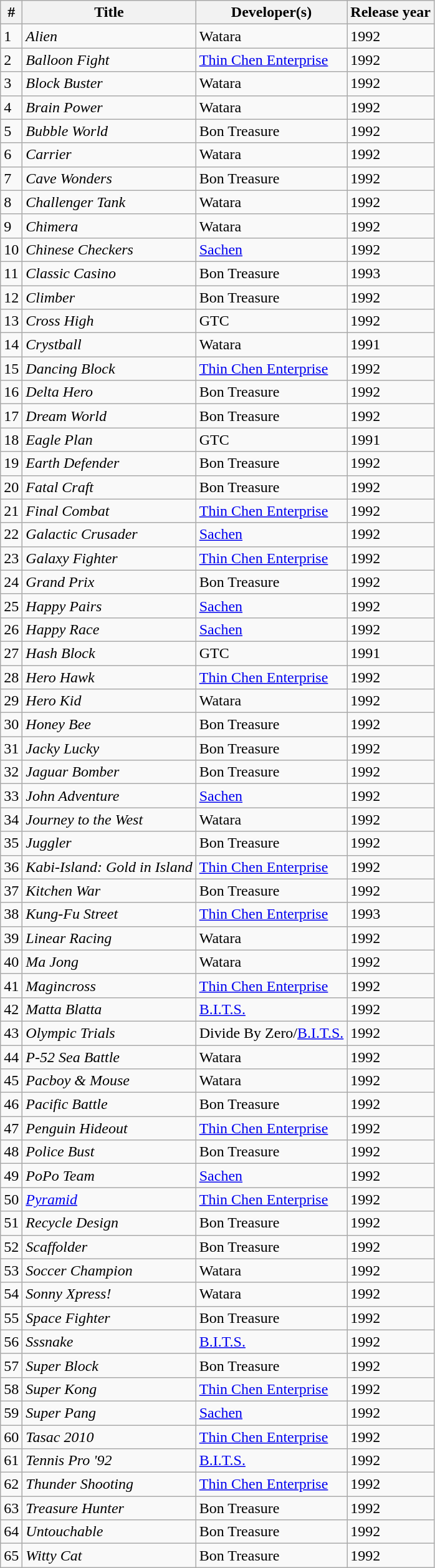<table class="wikitable sortable" border="1">
<tr>
<th scope="col">#</th>
<th scope="col">Title</th>
<th scope="col">Developer(s)</th>
<th scope="col">Release year</th>
</tr>
<tr>
<td>1</td>
<td><em>Alien</em></td>
<td>Watara</td>
<td>1992</td>
</tr>
<tr>
<td>2</td>
<td><em>Balloon Fight</em></td>
<td><a href='#'>Thin Chen Enterprise</a></td>
<td>1992</td>
</tr>
<tr>
<td>3</td>
<td><em>Block Buster</em></td>
<td>Watara</td>
<td>1992</td>
</tr>
<tr>
<td>4</td>
<td><em>Brain Power</em></td>
<td>Watara</td>
<td>1992</td>
</tr>
<tr>
<td>5</td>
<td><em>Bubble World</em></td>
<td>Bon Treasure</td>
<td>1992</td>
</tr>
<tr>
<td>6</td>
<td><em>Carrier</em></td>
<td>Watara</td>
<td>1992</td>
</tr>
<tr>
<td>7</td>
<td><em>Cave Wonders</em></td>
<td>Bon Treasure</td>
<td>1992</td>
</tr>
<tr>
<td>8</td>
<td><em>Challenger Tank</em></td>
<td>Watara</td>
<td>1992</td>
</tr>
<tr>
<td>9</td>
<td><em>Chimera</em></td>
<td>Watara</td>
<td>1992</td>
</tr>
<tr>
<td>10</td>
<td><em>Chinese Checkers</em></td>
<td><a href='#'>Sachen</a></td>
<td>1992</td>
</tr>
<tr>
<td>11</td>
<td><em>Classic Casino</em></td>
<td>Bon Treasure</td>
<td>1993</td>
</tr>
<tr>
<td>12</td>
<td><em>Climber</em></td>
<td>Bon Treasure</td>
<td>1992</td>
</tr>
<tr>
<td>13</td>
<td><em>Cross High</em></td>
<td>GTC</td>
<td>1992</td>
</tr>
<tr>
<td>14</td>
<td><em>Crystball</em></td>
<td>Watara</td>
<td>1991</td>
</tr>
<tr>
<td>15</td>
<td><em>Dancing Block</em></td>
<td><a href='#'>Thin Chen Enterprise</a></td>
<td>1992</td>
</tr>
<tr>
<td>16</td>
<td><em>Delta Hero</em></td>
<td>Bon Treasure</td>
<td>1992</td>
</tr>
<tr>
<td>17</td>
<td><em>Dream World</em></td>
<td>Bon Treasure</td>
<td>1992</td>
</tr>
<tr>
<td>18</td>
<td><em>Eagle Plan</em></td>
<td>GTC</td>
<td>1991</td>
</tr>
<tr>
<td>19</td>
<td><em>Earth Defender</em></td>
<td>Bon Treasure</td>
<td>1992</td>
</tr>
<tr>
<td>20</td>
<td><em>Fatal Craft</em></td>
<td>Bon Treasure</td>
<td>1992</td>
</tr>
<tr>
<td>21</td>
<td><em>Final Combat</em></td>
<td><a href='#'>Thin Chen Enterprise</a></td>
<td>1992</td>
</tr>
<tr>
<td>22</td>
<td><em>Galactic Crusader</em></td>
<td><a href='#'>Sachen</a></td>
<td>1992</td>
</tr>
<tr>
<td>23</td>
<td><em>Galaxy Fighter</em></td>
<td><a href='#'>Thin Chen Enterprise</a></td>
<td>1992</td>
</tr>
<tr>
<td>24</td>
<td><em>Grand Prix</em></td>
<td>Bon Treasure</td>
<td>1992</td>
</tr>
<tr>
<td>25</td>
<td><em>Happy Pairs</em></td>
<td><a href='#'>Sachen</a></td>
<td>1992</td>
</tr>
<tr>
<td>26</td>
<td><em>Happy Race</em></td>
<td><a href='#'>Sachen</a></td>
<td>1992</td>
</tr>
<tr>
<td>27</td>
<td><em>Hash Block</em></td>
<td>GTC</td>
<td>1991</td>
</tr>
<tr>
<td>28</td>
<td><em>Hero Hawk</em></td>
<td><a href='#'>Thin Chen Enterprise</a></td>
<td>1992</td>
</tr>
<tr>
<td>29</td>
<td><em>Hero Kid</em></td>
<td>Watara</td>
<td>1992</td>
</tr>
<tr>
<td>30</td>
<td><em>Honey Bee</em></td>
<td>Bon Treasure</td>
<td>1992</td>
</tr>
<tr>
<td>31</td>
<td><em>Jacky Lucky</em></td>
<td>Bon Treasure</td>
<td>1992</td>
</tr>
<tr>
<td>32</td>
<td><em>Jaguar Bomber</em></td>
<td>Bon Treasure</td>
<td>1992</td>
</tr>
<tr>
<td>33</td>
<td><em>John Adventure</em></td>
<td><a href='#'>Sachen</a></td>
<td>1992</td>
</tr>
<tr>
<td>34</td>
<td><em>Journey to the West</em></td>
<td>Watara</td>
<td>1992</td>
</tr>
<tr>
<td>35</td>
<td><em>Juggler</em></td>
<td>Bon Treasure</td>
<td>1992</td>
</tr>
<tr>
<td>36</td>
<td><em>Kabi-Island: Gold in Island</em></td>
<td><a href='#'>Thin Chen Enterprise</a></td>
<td>1992</td>
</tr>
<tr>
<td>37</td>
<td><em>Kitchen War</em></td>
<td>Bon Treasure</td>
<td>1992</td>
</tr>
<tr>
<td>38</td>
<td><em>Kung-Fu Street</em></td>
<td><a href='#'>Thin Chen Enterprise</a></td>
<td>1993</td>
</tr>
<tr>
<td>39</td>
<td><em>Linear Racing</em></td>
<td>Watara</td>
<td>1992</td>
</tr>
<tr>
<td>40</td>
<td><em>Ma Jong</em></td>
<td>Watara</td>
<td>1992</td>
</tr>
<tr>
<td>41</td>
<td><em>Magincross</em></td>
<td><a href='#'>Thin Chen Enterprise</a></td>
<td>1992</td>
</tr>
<tr>
<td>42</td>
<td><em>Matta Blatta</em></td>
<td><a href='#'>B.I.T.S.</a></td>
<td>1992</td>
</tr>
<tr>
<td>43</td>
<td><em>Olympic Trials</em></td>
<td>Divide By Zero/<a href='#'>B.I.T.S.</a></td>
<td>1992</td>
</tr>
<tr>
<td>44</td>
<td><em>P-52 Sea Battle</em></td>
<td>Watara</td>
<td>1992</td>
</tr>
<tr>
<td>45</td>
<td><em>Pacboy & Mouse</em></td>
<td>Watara</td>
<td>1992</td>
</tr>
<tr>
<td>46</td>
<td><em>Pacific Battle</em></td>
<td>Bon Treasure</td>
<td>1992</td>
</tr>
<tr>
<td>47</td>
<td><em>Penguin Hideout</em></td>
<td><a href='#'>Thin Chen Enterprise</a></td>
<td>1992</td>
</tr>
<tr>
<td>48</td>
<td><em>Police Bust</em></td>
<td>Bon Treasure</td>
<td>1992</td>
</tr>
<tr>
<td>49</td>
<td><em>PoPo Team</em></td>
<td><a href='#'>Sachen</a></td>
<td>1992</td>
</tr>
<tr>
<td>50</td>
<td><em><a href='#'>Pyramid</a></em></td>
<td><a href='#'>Thin Chen Enterprise</a></td>
<td>1992</td>
</tr>
<tr>
<td>51</td>
<td><em>Recycle Design</em></td>
<td>Bon Treasure</td>
<td>1992</td>
</tr>
<tr>
<td>52</td>
<td><em>Scaffolder</em></td>
<td>Bon Treasure</td>
<td>1992</td>
</tr>
<tr>
<td>53</td>
<td><em>Soccer Champion</em></td>
<td>Watara</td>
<td>1992</td>
</tr>
<tr>
<td>54</td>
<td><em>Sonny Xpress!</em></td>
<td>Watara</td>
<td>1992</td>
</tr>
<tr>
<td>55</td>
<td><em>Space Fighter</em></td>
<td>Bon Treasure</td>
<td>1992</td>
</tr>
<tr>
<td>56</td>
<td><em>Sssnake</em></td>
<td><a href='#'>B.I.T.S.</a></td>
<td>1992</td>
</tr>
<tr>
<td>57</td>
<td><em>Super Block</em></td>
<td>Bon Treasure</td>
<td>1992</td>
</tr>
<tr>
<td>58</td>
<td><em>Super Kong</em></td>
<td><a href='#'>Thin Chen Enterprise</a></td>
<td>1992</td>
</tr>
<tr>
<td>59</td>
<td><em>Super Pang</em></td>
<td><a href='#'>Sachen</a></td>
<td>1992</td>
</tr>
<tr>
<td>60</td>
<td><em>Tasac 2010</em></td>
<td><a href='#'>Thin Chen Enterprise</a></td>
<td>1992</td>
</tr>
<tr>
<td>61</td>
<td><em>Tennis Pro '92</em></td>
<td><a href='#'>B.I.T.S.</a></td>
<td>1992</td>
</tr>
<tr>
<td>62</td>
<td><em>Thunder Shooting</em></td>
<td><a href='#'>Thin Chen Enterprise</a></td>
<td>1992</td>
</tr>
<tr>
<td>63</td>
<td><em>Treasure Hunter</em></td>
<td>Bon Treasure</td>
<td>1992</td>
</tr>
<tr>
<td>64</td>
<td><em>Untouchable</em></td>
<td>Bon Treasure</td>
<td>1992</td>
</tr>
<tr>
<td>65</td>
<td><em>Witty Cat</em></td>
<td>Bon Treasure</td>
<td>1992</td>
</tr>
</table>
